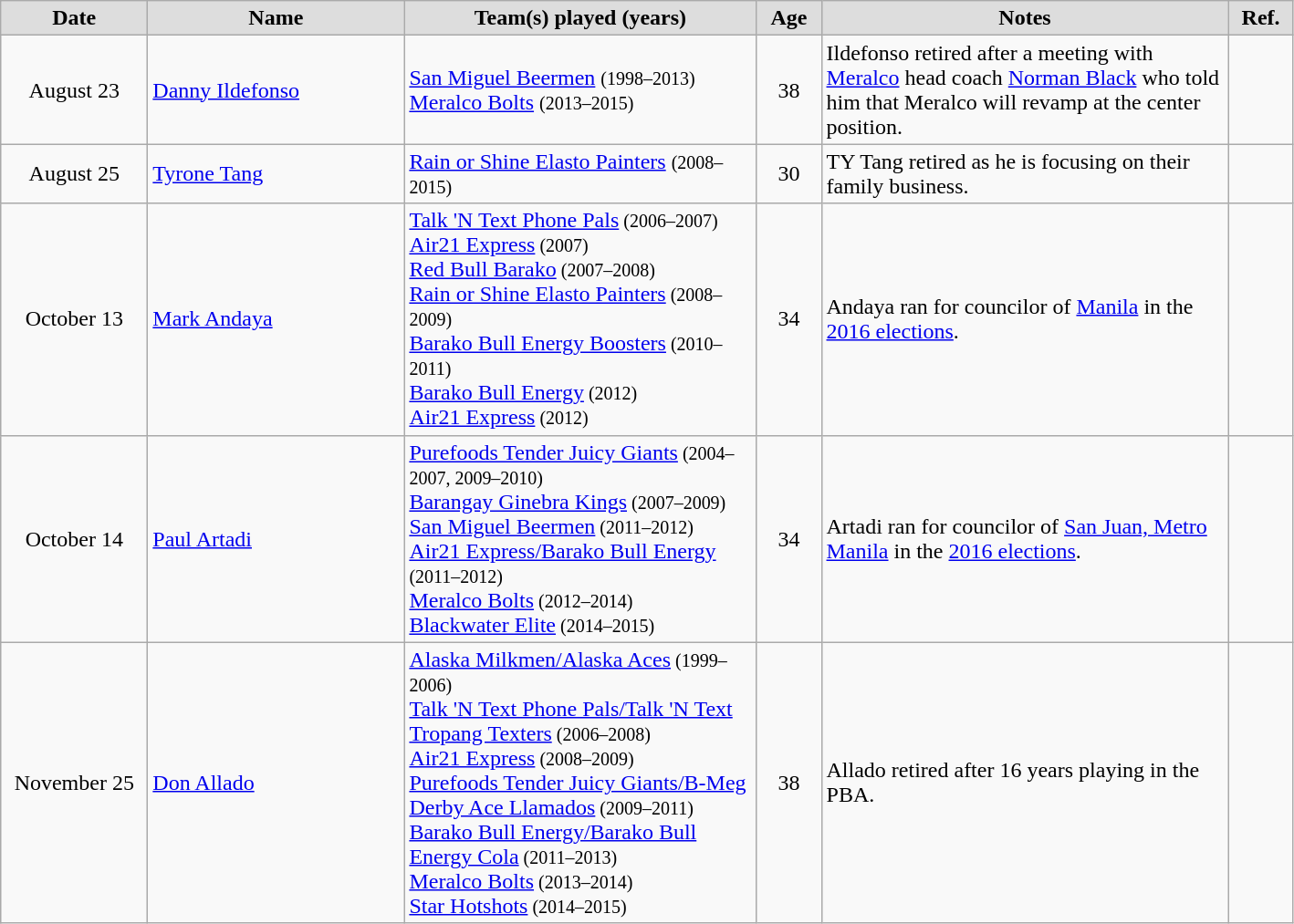<table class="wikitable">
<tr>
<th style="background:#dddddd;" width="100px">Date</th>
<th style="background:#dddddd;" width="180px">Name</th>
<th style="background:#dddddd;" width="250px">Team(s) played (years)</th>
<th style="background:#dddddd;" width="40px">Age</th>
<th style="background:#dddddd;" width="290px">Notes</th>
<th style="background:#dddddd;" width="40px">Ref.</th>
</tr>
<tr>
<td align=center>August 23</td>
<td><a href='#'>Danny Ildefonso</a></td>
<td><a href='#'>San Miguel Beermen</a> <small>(1998–2013)</small><br><a href='#'>Meralco Bolts</a> <small>(2013–2015)</small></td>
<td align=center>38</td>
<td>Ildefonso retired after a meeting with <a href='#'>Meralco</a> head coach <a href='#'>Norman Black</a> who told him that Meralco will revamp at the center position.</td>
<td align=center></td>
</tr>
<tr>
<td align=center>August 25</td>
<td><a href='#'>Tyrone Tang</a></td>
<td><a href='#'>Rain or Shine Elasto Painters</a> <small>(2008–2015)</small></td>
<td align=center>30</td>
<td>TY Tang retired as he is focusing on their family business.</td>
<td align=center></td>
</tr>
<tr>
<td align=center>October 13</td>
<td><a href='#'>Mark Andaya</a></td>
<td><a href='#'>Talk 'N Text Phone Pals</a><small> (2006–2007)</small><br><a href='#'>Air21 Express</a><small> (2007)</small><br><a href='#'>Red Bull Barako</a><small> (2007–2008)</small><br><a href='#'>Rain or Shine Elasto Painters</a><small> (2008–2009)</small><br><a href='#'>Barako Bull Energy Boosters</a><small> (2010–2011)</small><br><a href='#'>Barako Bull Energy</a><small> (2012)</small><br><a href='#'>Air21 Express</a><small> (2012)</small></td>
<td align=center>34</td>
<td>Andaya ran for councilor of <a href='#'>Manila</a> in the <a href='#'>2016 elections</a>.</td>
<td align=center></td>
</tr>
<tr>
<td align=center>October 14</td>
<td><a href='#'>Paul Artadi</a></td>
<td><a href='#'>Purefoods Tender Juicy Giants</a><small> (2004–2007, 2009–2010)</small><br><a href='#'>Barangay Ginebra Kings</a><small> (2007–2009)</small><br><a href='#'>San Miguel Beermen</a><small> (2011–2012)</small><br><a href='#'>Air21 Express/Barako Bull Energy</a><small> (2011–2012)</small><br><a href='#'>Meralco Bolts</a><small> (2012–2014)</small><br><a href='#'>Blackwater Elite</a><small> (2014–2015)</small></td>
<td align=center>34</td>
<td>Artadi ran for councilor of <a href='#'>San Juan, Metro Manila</a> in the <a href='#'>2016 elections</a>.</td>
<td align=center></td>
</tr>
<tr>
<td align=center>November 25</td>
<td><a href='#'>Don Allado</a></td>
<td><a href='#'>Alaska Milkmen/Alaska Aces</a><small> (1999–2006)</small><br><a href='#'>Talk 'N Text Phone Pals/Talk 'N Text Tropang Texters</a><small> (2006–2008)</small><br><a href='#'>Air21 Express</a><small> (2008–2009)</small><br><a href='#'>Purefoods Tender Juicy Giants/B-Meg Derby Ace Llamados</a><small> (2009–2011)</small><br><a href='#'>Barako Bull Energy/Barako Bull Energy Cola</a><small> (2011–2013)</small><br><a href='#'>Meralco Bolts</a><small> (2013–2014)</small><br><a href='#'>Star Hotshots</a><small> (2014–2015)</small></td>
<td align=center>38</td>
<td>Allado retired after 16 years playing in the PBA.</td>
<td align=center></td>
</tr>
</table>
